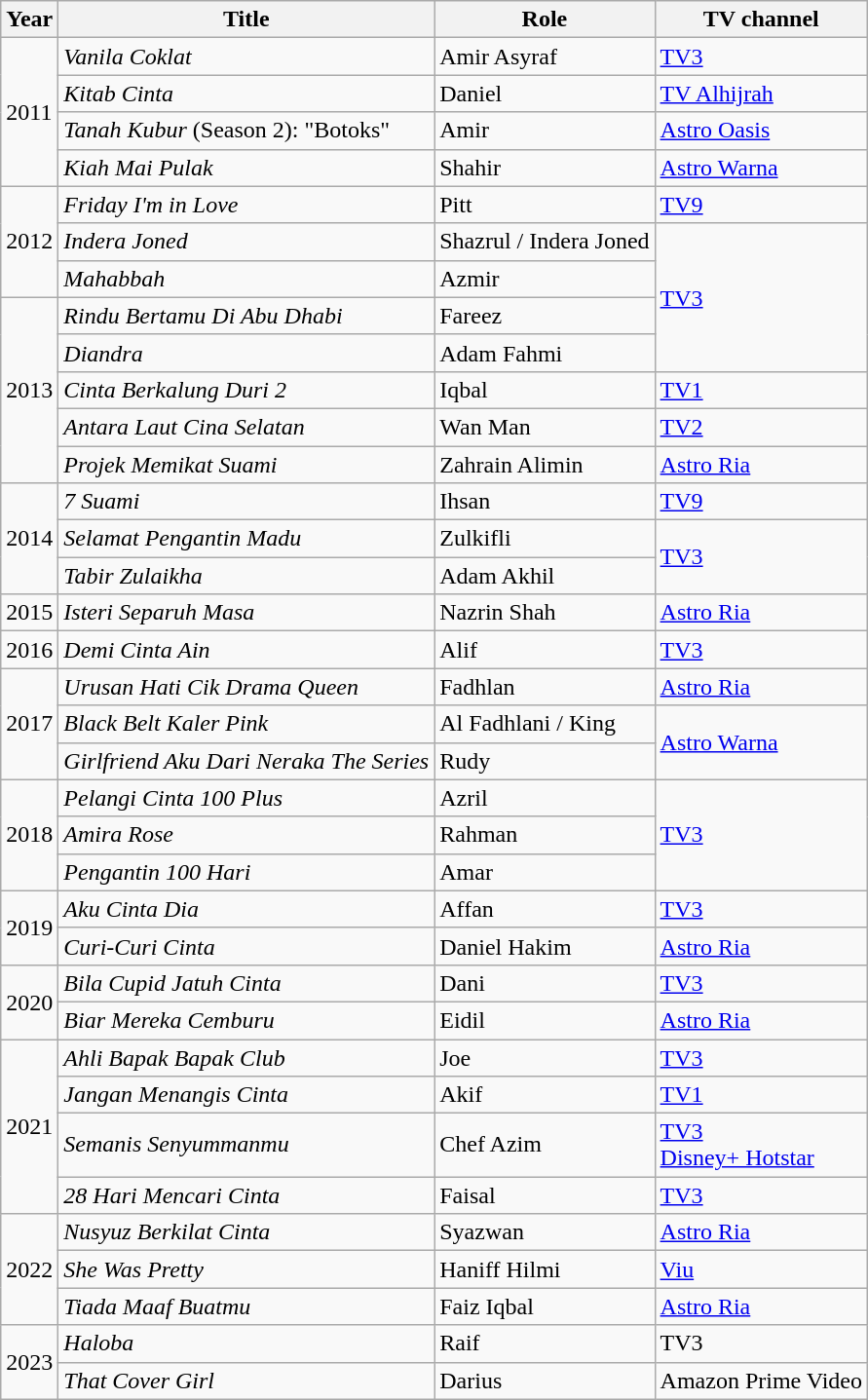<table class="wikitable">
<tr>
<th>Year</th>
<th>Title</th>
<th>Role</th>
<th>TV channel</th>
</tr>
<tr>
<td rowspan="4">2011</td>
<td><em>Vanila Coklat</em></td>
<td>Amir Asyraf</td>
<td><a href='#'>TV3</a></td>
</tr>
<tr>
<td><em>Kitab Cinta</em></td>
<td>Daniel</td>
<td><a href='#'>TV Alhijrah</a></td>
</tr>
<tr>
<td><em>Tanah Kubur</em> (Season 2): "Botoks"</td>
<td>Amir</td>
<td><a href='#'>Astro Oasis</a></td>
</tr>
<tr>
<td><em>Kiah Mai Pulak</em></td>
<td>Shahir</td>
<td><a href='#'>Astro Warna</a></td>
</tr>
<tr>
<td rowspan="3">2012</td>
<td><em>Friday I'm in Love</em></td>
<td>Pitt</td>
<td><a href='#'>TV9</a></td>
</tr>
<tr>
<td><em>Indera Joned</em></td>
<td>Shazrul / Indera Joned</td>
<td rowspan="4"><a href='#'>TV3</a></td>
</tr>
<tr>
<td><em>Mahabbah</em></td>
<td>Azmir</td>
</tr>
<tr>
<td rowspan="5">2013</td>
<td><em>Rindu Bertamu Di Abu Dhabi</em></td>
<td>Fareez</td>
</tr>
<tr>
<td><em>Diandra</em></td>
<td>Adam Fahmi</td>
</tr>
<tr>
<td><em>Cinta Berkalung Duri 2</em></td>
<td>Iqbal</td>
<td><a href='#'>TV1</a></td>
</tr>
<tr>
<td><em>Antara Laut Cina Selatan</em></td>
<td>Wan Man</td>
<td><a href='#'>TV2</a></td>
</tr>
<tr>
<td><em>Projek Memikat Suami</em></td>
<td>Zahrain Alimin</td>
<td><a href='#'>Astro Ria</a></td>
</tr>
<tr>
<td rowspan="3">2014</td>
<td><em>7 Suami</em></td>
<td>Ihsan</td>
<td><a href='#'>TV9</a></td>
</tr>
<tr>
<td><em>Selamat Pengantin Madu</em></td>
<td>Zulkifli</td>
<td rowspan="2"><a href='#'>TV3</a></td>
</tr>
<tr>
<td><em>Tabir Zulaikha</em></td>
<td>Adam Akhil</td>
</tr>
<tr>
<td>2015</td>
<td><em>Isteri Separuh Masa</em></td>
<td>Nazrin Shah</td>
<td><a href='#'>Astro Ria</a></td>
</tr>
<tr>
<td>2016</td>
<td><em>Demi Cinta Ain</em></td>
<td>Alif</td>
<td><a href='#'>TV3</a></td>
</tr>
<tr>
<td rowspan="3">2017</td>
<td><em>Urusan Hati Cik Drama Queen</em></td>
<td>Fadhlan</td>
<td><a href='#'>Astro Ria</a></td>
</tr>
<tr>
<td><em>Black Belt Kaler Pink</em></td>
<td>Al Fadhlani / King</td>
<td rowspan="2"><a href='#'>Astro Warna</a></td>
</tr>
<tr>
<td><em>Girlfriend Aku Dari Neraka The Series</em></td>
<td>Rudy</td>
</tr>
<tr>
<td rowspan="3">2018</td>
<td><em>Pelangi Cinta 100 Plus</em></td>
<td>Azril</td>
<td rowspan="3"><a href='#'>TV3</a></td>
</tr>
<tr>
<td><em>Amira Rose</em></td>
<td>Rahman</td>
</tr>
<tr>
<td><em>Pengantin 100 Hari</em></td>
<td>Amar</td>
</tr>
<tr>
<td rowspan="2">2019</td>
<td><em>Aku Cinta Dia</em></td>
<td>Affan</td>
<td><a href='#'>TV3</a></td>
</tr>
<tr>
<td><em>Curi-Curi Cinta</em></td>
<td>Daniel Hakim</td>
<td><a href='#'>Astro Ria</a></td>
</tr>
<tr>
<td rowspan="2">2020</td>
<td><em>Bila Cupid Jatuh Cinta</em></td>
<td>Dani</td>
<td><a href='#'>TV3</a></td>
</tr>
<tr>
<td><em>Biar Mereka Cemburu</em></td>
<td>Eidil</td>
<td><a href='#'>Astro Ria</a></td>
</tr>
<tr>
<td rowspan="4">2021</td>
<td><em>Ahli Bapak Bapak Club</em></td>
<td>Joe</td>
<td><a href='#'>TV3</a></td>
</tr>
<tr>
<td><em>Jangan Menangis Cinta</em></td>
<td>Akif</td>
<td><a href='#'>TV1</a></td>
</tr>
<tr>
<td><em>Semanis Senyummanmu</em></td>
<td>Chef Azim</td>
<td><a href='#'>TV3</a> <br> <a href='#'>Disney+ Hotstar</a></td>
</tr>
<tr>
<td><em>28 Hari Mencari Cinta</em></td>
<td>Faisal</td>
<td><a href='#'>TV3</a></td>
</tr>
<tr>
<td rowspan="3">2022</td>
<td><em>Nusyuz Berkilat Cinta</em></td>
<td>Syazwan</td>
<td><a href='#'>Astro Ria</a></td>
</tr>
<tr>
<td><em>She Was Pretty</em></td>
<td>Haniff Hilmi</td>
<td><a href='#'>Viu</a></td>
</tr>
<tr>
<td><em>Tiada Maaf Buatmu</em></td>
<td>Faiz Iqbal</td>
<td><a href='#'>Astro Ria</a></td>
</tr>
<tr>
<td rowspan="2">2023</td>
<td><em>Haloba</em></td>
<td>Raif</td>
<td>TV3</td>
</tr>
<tr>
<td><em>That Cover Girl</em></td>
<td>Darius</td>
<td>Amazon Prime Video</td>
</tr>
</table>
